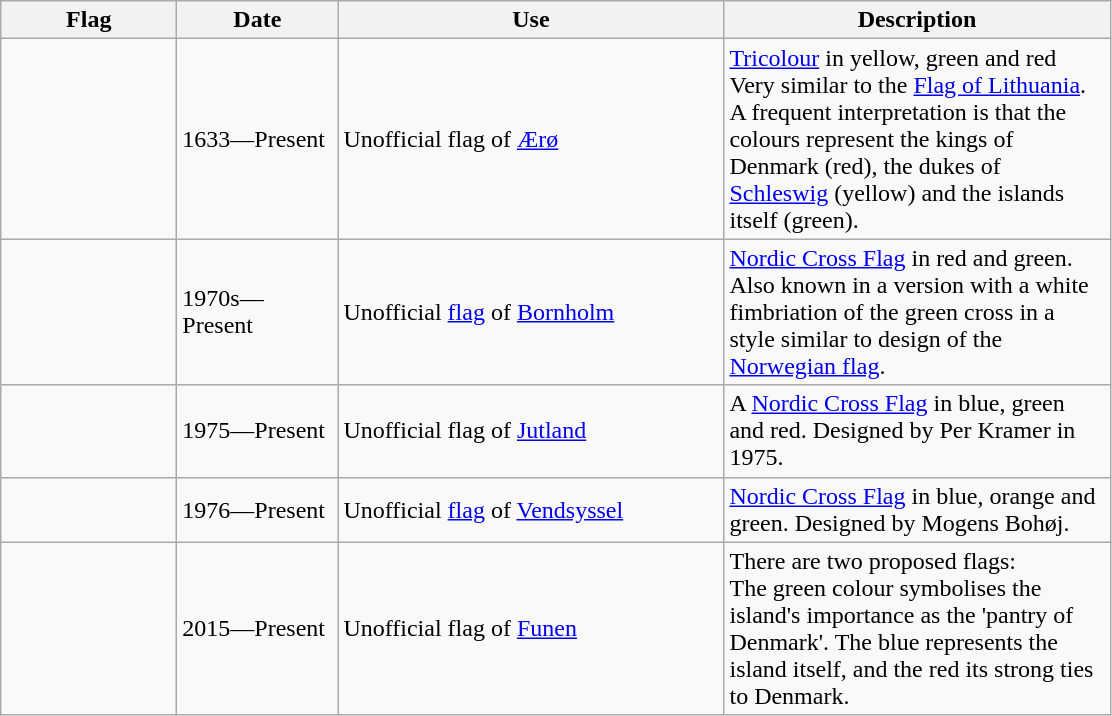<table class="wikitable">
<tr>
<th style="width:110px;">Flag</th>
<th style="width:100px;">Date</th>
<th style="width:250px;">Use</th>
<th style="width:250px;">Description</th>
</tr>
<tr>
<td></td>
<td>1633—Present</td>
<td>Unofficial flag of <a href='#'>Ærø</a></td>
<td><a href='#'>Tricolour</a> in yellow, green and red<br>Very similar to the <a href='#'>Flag of Lithuania</a>. A frequent interpretation is that the colours represent the kings of Denmark (red), the dukes of <a href='#'>Schleswig</a> (yellow) and the islands itself (green).</td>
</tr>
<tr>
<td><br></td>
<td>1970s—Present</td>
<td>Unofficial <a href='#'>flag</a> of <a href='#'>Bornholm</a></td>
<td><a href='#'>Nordic Cross Flag</a> in red and green. Also known in a version with a white fimbriation of the green cross in a style similar to design of the <a href='#'>Norwegian flag</a>.</td>
</tr>
<tr>
<td></td>
<td>1975—Present</td>
<td>Unofficial flag of <a href='#'>Jutland</a></td>
<td>A <a href='#'>Nordic Cross Flag</a> in blue, green and red. Designed by Per Kramer in 1975.</td>
</tr>
<tr>
<td></td>
<td>1976—Present</td>
<td>Unofficial <a href='#'>flag</a> of <a href='#'>Vendsyssel</a></td>
<td><a href='#'>Nordic Cross Flag</a> in blue, orange and green. Designed by Mogens Bohøj.</td>
</tr>
<tr>
<td></td>
<td>2015—Present</td>
<td>Unofficial flag of <a href='#'>Funen</a></td>
<td>There are two proposed flags:<br>The green colour symbolises the island's importance as the 'pantry of Denmark'. The blue represents the island itself, and the red its strong ties to Denmark.</td>
</tr>
</table>
